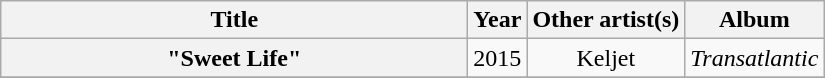<table class="wikitable plainrowheaders" style="text-align:center;">
<tr>
<th scope="col" style="width:19em;">Title</th>
<th scope="col">Year</th>
<th scope="col">Other artist(s)</th>
<th scope="col">Album</th>
</tr>
<tr>
<th scope="row">"Sweet Life"</th>
<td rowspan="1">2015</td>
<td>Keljet</td>
<td rowspan="1"><em>Transatlantic</em></td>
</tr>
<tr>
</tr>
</table>
